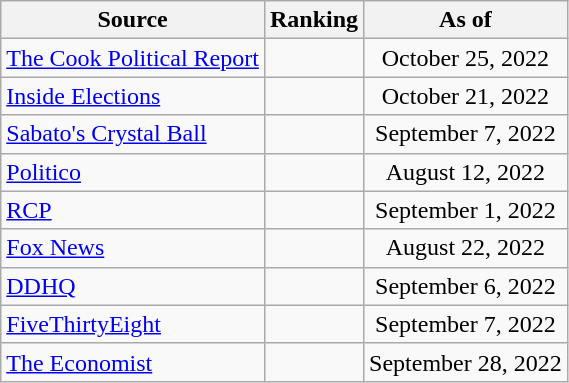<table class="wikitable" style="text-align:center">
<tr>
<th>Source</th>
<th>Ranking</th>
<th>As of</th>
</tr>
<tr>
<td align=left><a href='#'>The Cook Political Report</a></td>
<td></td>
<td>October 25, 2022</td>
</tr>
<tr>
<td align=left><a href='#'>Inside Elections</a></td>
<td></td>
<td>October 21, 2022</td>
</tr>
<tr>
<td align=left><a href='#'>Sabato's Crystal Ball</a></td>
<td></td>
<td>September 7, 2022</td>
</tr>
<tr>
<td align="left"><a href='#'>Politico</a></td>
<td></td>
<td>August 12, 2022</td>
</tr>
<tr>
<td align="left"><a href='#'>RCP</a></td>
<td></td>
<td>September 1, 2022</td>
</tr>
<tr>
<td align=left><a href='#'>Fox News</a></td>
<td></td>
<td>August 22, 2022</td>
</tr>
<tr>
<td align="left"><a href='#'>DDHQ</a></td>
<td></td>
<td>September 6, 2022</td>
</tr>
<tr>
<td align="left"><a href='#'>FiveThirtyEight</a></td>
<td></td>
<td>September 7, 2022</td>
</tr>
<tr>
<td align="left"><a href='#'>The Economist</a></td>
<td></td>
<td>September 28, 2022</td>
</tr>
</table>
